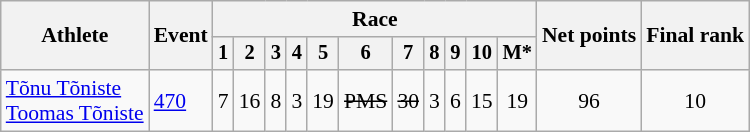<table class="wikitable" style="font-size:90%">
<tr>
<th rowspan=2>Athlete</th>
<th rowspan=2>Event</th>
<th colspan=11>Race</th>
<th rowspan=2>Net points</th>
<th rowspan=2>Final rank</th>
</tr>
<tr style="font-size:95%">
<th>1</th>
<th>2</th>
<th>3</th>
<th>4</th>
<th>5</th>
<th>6</th>
<th>7</th>
<th>8</th>
<th>9</th>
<th>10</th>
<th>M*</th>
</tr>
<tr align=center>
<td align=left><a href='#'>Tõnu Tõniste</a><br><a href='#'>Toomas Tõniste</a></td>
<td align=left><a href='#'>470</a></td>
<td>7</td>
<td>16</td>
<td>8</td>
<td>3</td>
<td>19</td>
<td><s>PMS</s></td>
<td><s>30</s></td>
<td>3</td>
<td>6</td>
<td>15</td>
<td>19</td>
<td>96</td>
<td>10</td>
</tr>
</table>
